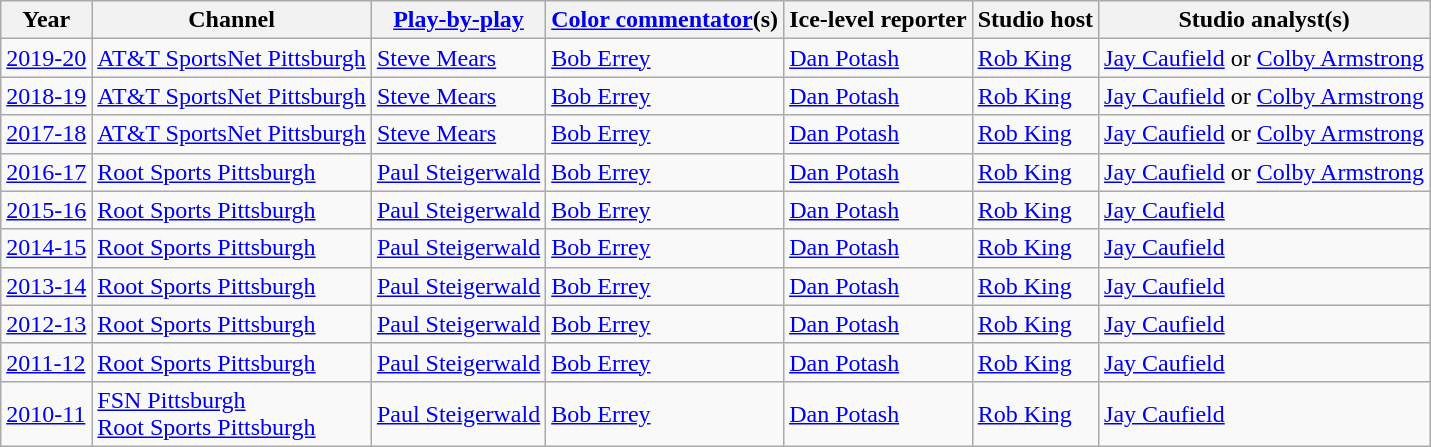<table class="wikitable">
<tr>
<th>Year</th>
<th>Channel</th>
<th><a href='#'>Play-by-play</a></th>
<th><a href='#'>Color commentator</a>(s)</th>
<th>Ice-level reporter</th>
<th>Studio host</th>
<th>Studio analyst(s)</th>
</tr>
<tr>
<td><a href='#'>2019-20</a></td>
<td><a href='#'>AT&T SportsNet Pittsburgh</a></td>
<td><a href='#'>Steve Mears</a></td>
<td><a href='#'>Bob Errey</a></td>
<td><a href='#'>Dan Potash</a></td>
<td><a href='#'>Rob King</a></td>
<td><a href='#'>Jay Caufield</a> or <a href='#'>Colby Armstrong</a></td>
</tr>
<tr>
<td><a href='#'>2018-19</a></td>
<td><a href='#'>AT&T SportsNet Pittsburgh</a></td>
<td><a href='#'>Steve Mears</a></td>
<td><a href='#'>Bob Errey</a></td>
<td><a href='#'>Dan Potash</a></td>
<td><a href='#'>Rob King</a></td>
<td><a href='#'>Jay Caufield</a> or <a href='#'>Colby Armstrong</a></td>
</tr>
<tr>
<td><a href='#'>2017-18</a></td>
<td><a href='#'>AT&T SportsNet Pittsburgh</a></td>
<td><a href='#'>Steve Mears</a></td>
<td><a href='#'>Bob Errey</a></td>
<td><a href='#'>Dan Potash</a></td>
<td><a href='#'>Rob King</a></td>
<td><a href='#'>Jay Caufield</a> or <a href='#'>Colby Armstrong</a></td>
</tr>
<tr>
<td><a href='#'>2016-17</a></td>
<td><a href='#'>Root Sports Pittsburgh</a></td>
<td><a href='#'>Paul Steigerwald</a></td>
<td><a href='#'>Bob Errey</a></td>
<td><a href='#'>Dan Potash</a></td>
<td><a href='#'>Rob King</a></td>
<td><a href='#'>Jay Caufield</a> or <a href='#'>Colby Armstrong</a></td>
</tr>
<tr>
<td><a href='#'>2015-16</a></td>
<td><a href='#'>Root Sports Pittsburgh</a></td>
<td><a href='#'>Paul Steigerwald</a></td>
<td><a href='#'>Bob Errey</a></td>
<td><a href='#'>Dan Potash</a></td>
<td><a href='#'>Rob King</a></td>
<td><a href='#'>Jay Caufield</a></td>
</tr>
<tr>
<td><a href='#'>2014-15</a></td>
<td><a href='#'>Root Sports Pittsburgh</a></td>
<td><a href='#'>Paul Steigerwald</a></td>
<td><a href='#'>Bob Errey</a></td>
<td><a href='#'>Dan Potash</a></td>
<td><a href='#'>Rob King</a></td>
<td><a href='#'>Jay Caufield</a></td>
</tr>
<tr>
<td><a href='#'>2013-14</a></td>
<td><a href='#'>Root Sports Pittsburgh</a></td>
<td><a href='#'>Paul Steigerwald</a></td>
<td><a href='#'>Bob Errey</a></td>
<td><a href='#'>Dan Potash</a></td>
<td><a href='#'>Rob King</a></td>
<td><a href='#'>Jay Caufield</a></td>
</tr>
<tr>
<td><a href='#'>2012-13</a></td>
<td><a href='#'>Root Sports Pittsburgh</a></td>
<td><a href='#'>Paul Steigerwald</a></td>
<td><a href='#'>Bob Errey</a></td>
<td><a href='#'>Dan Potash</a></td>
<td><a href='#'>Rob King</a></td>
<td><a href='#'>Jay Caufield</a></td>
</tr>
<tr>
<td><a href='#'>2011-12</a></td>
<td><a href='#'>Root Sports Pittsburgh</a></td>
<td><a href='#'>Paul Steigerwald</a></td>
<td><a href='#'>Bob Errey</a></td>
<td><a href='#'>Dan Potash</a></td>
<td><a href='#'>Rob King</a></td>
<td><a href='#'>Jay Caufield</a></td>
</tr>
<tr>
<td><a href='#'>2010-11</a></td>
<td><a href='#'>FSN Pittsburgh</a><br><a href='#'>Root Sports Pittsburgh</a></td>
<td><a href='#'>Paul Steigerwald</a></td>
<td><a href='#'>Bob Errey</a></td>
<td><a href='#'>Dan Potash</a></td>
<td><a href='#'>Rob King</a></td>
<td><a href='#'>Jay Caufield</a></td>
</tr>
</table>
